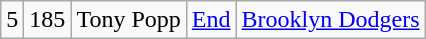<table class="wikitable" style="text-align:center">
<tr>
<td>5</td>
<td>185</td>
<td>Tony Popp</td>
<td><a href='#'>End</a></td>
<td><a href='#'>Brooklyn Dodgers</a></td>
</tr>
</table>
